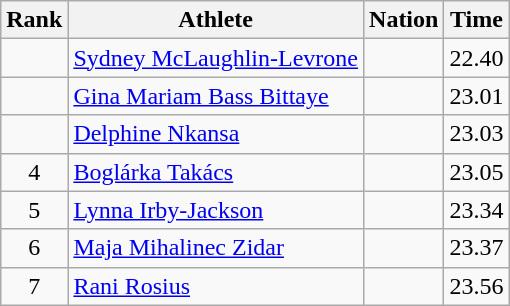<table class="wikitable">
<tr>
<th scope="col">Rank</th>
<th scope="col">Athlete</th>
<th scope="col">Nation</th>
<th scope="col">Time</th>
</tr>
<tr>
<td align=center></td>
<td><a href='#'>Sydney McLaughlin-Levrone</a></td>
<td></td>
<td>22.40</td>
</tr>
<tr>
<td align=center></td>
<td><a href='#'>Gina Mariam Bass Bittaye</a></td>
<td></td>
<td>23.01</td>
</tr>
<tr>
<td align=center></td>
<td><a href='#'>Delphine Nkansa</a></td>
<td></td>
<td>23.03</td>
</tr>
<tr>
<td align=center>4</td>
<td><a href='#'>Boglárka Takács</a></td>
<td></td>
<td>23.05</td>
</tr>
<tr>
<td align=center>5</td>
<td><a href='#'>Lynna Irby-Jackson</a></td>
<td></td>
<td>23.34</td>
</tr>
<tr>
<td align=center>6</td>
<td><a href='#'>Maja Mihalinec Zidar</a></td>
<td></td>
<td>23.37</td>
</tr>
<tr>
<td align=center>7</td>
<td><a href='#'>Rani Rosius</a></td>
<td></td>
<td>23.56</td>
</tr>
</table>
